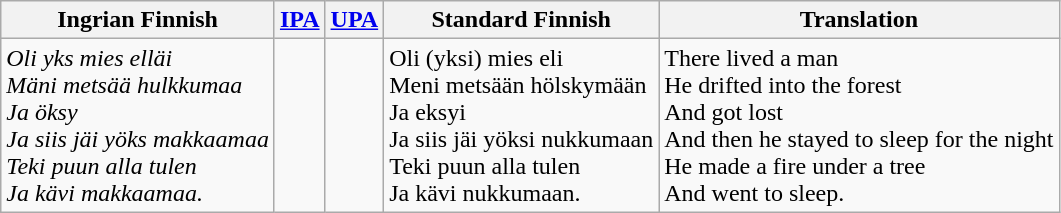<table class="wikitable">
<tr>
<th>Ingrian Finnish</th>
<th><a href='#'>IPA</a></th>
<th><a href='#'>UPA</a></th>
<th>Standard Finnish</th>
<th>Translation</th>
</tr>
<tr>
<td><em>Oli yks mies elläi<br> Mäni metsää hulkkumaa<br> Ja öksy<br> Ja siis jäi yöks makkaamaa<br> Teki puun alla tulen<br> Ja kävi makkaamaa.</em></td>
<td><br> <br> <br> <br> <br> </td>
<td><br> <br> <br> <br> <br> </td>
<td>Oli (yksi) mies eli<br> Meni metsään hölskymään<br> Ja eksyi<br> Ja siis jäi yöksi nukkumaan<br>Teki puun alla tulen<br>Ja kävi nukkumaan.</td>
<td>There lived a man<br> He drifted into the forest<br> And got lost<br> And then he stayed to sleep for the night<br>He made a fire under a tree<br>And went to sleep.</td>
</tr>
</table>
